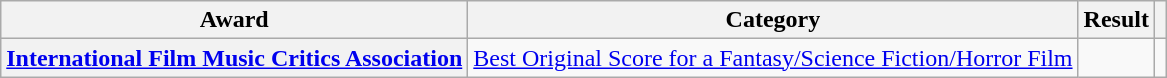<table class="wikitable plainrowheaders">
<tr>
<th scope="col">Award</th>
<th scope="col">Category</th>
<th scope="col">Result</th>
<th scope="col" class="unsortable"></th>
</tr>
<tr>
<th scope="row"><a href='#'>International Film Music Critics Association</a></th>
<td><a href='#'>Best Original Score for a Fantasy/Science Fiction/Horror Film</a></td>
<td></td>
<td align="center"></td>
</tr>
</table>
